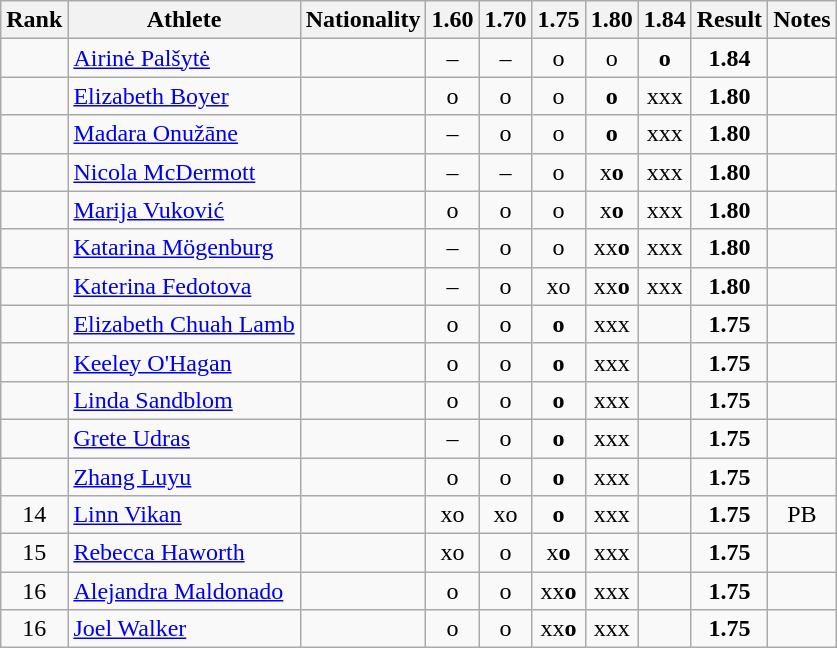<table class="wikitable sortable" style="text-align:center">
<tr>
<th>Rank</th>
<th>Athlete</th>
<th>Nationality</th>
<th>1.60</th>
<th>1.70</th>
<th>1.75</th>
<th>1.80</th>
<th>1.84</th>
<th>Result</th>
<th>Notes</th>
</tr>
<tr>
<td></td>
<td align="left"><a href='#'>Airinė Palšytė</a></td>
<td align=left></td>
<td>–</td>
<td>–</td>
<td>o</td>
<td>o</td>
<td><strong>o</strong></td>
<td><strong>1.84</strong></td>
<td></td>
</tr>
<tr>
<td></td>
<td align="left"><a href='#'>Elizabeth Boyer</a></td>
<td align=left></td>
<td>o</td>
<td>o</td>
<td>o</td>
<td><strong>o</strong></td>
<td>xxx</td>
<td><strong>1.80</strong></td>
<td></td>
</tr>
<tr>
<td></td>
<td align="left"><a href='#'>Madara Onužāne</a></td>
<td align=left></td>
<td>–</td>
<td>o</td>
<td>o</td>
<td><strong>o</strong></td>
<td>xxx</td>
<td><strong>1.80</strong></td>
<td></td>
</tr>
<tr>
<td></td>
<td align="left"><a href='#'>Nicola McDermott</a></td>
<td align=left></td>
<td>–</td>
<td>–</td>
<td>o</td>
<td>x<strong>o</strong></td>
<td>xxx</td>
<td><strong>1.80</strong></td>
<td></td>
</tr>
<tr>
<td></td>
<td align="left"><a href='#'>Marija Vuković</a></td>
<td align=left></td>
<td>o</td>
<td>o</td>
<td>o</td>
<td>x<strong>o</strong></td>
<td>xxx</td>
<td><strong>1.80</strong></td>
<td></td>
</tr>
<tr>
<td></td>
<td align="left"><a href='#'>Katarina Mögenburg</a></td>
<td align=left></td>
<td>–</td>
<td>o</td>
<td>o</td>
<td>xx<strong>o</strong></td>
<td>xxx</td>
<td><strong>1.80</strong></td>
<td></td>
</tr>
<tr>
<td></td>
<td align="left"><a href='#'>Katerina Fedotova</a></td>
<td align=left></td>
<td>–</td>
<td>o</td>
<td>xo</td>
<td>xx<strong>o</strong></td>
<td>xxx</td>
<td><strong>1.80</strong></td>
<td></td>
</tr>
<tr>
<td></td>
<td align="left"><a href='#'>Elizabeth Chuah Lamb</a></td>
<td align=left></td>
<td>o</td>
<td>o</td>
<td><strong>o</strong></td>
<td>xxx</td>
<td></td>
<td><strong>1.75</strong></td>
<td></td>
</tr>
<tr>
<td></td>
<td align="left"><a href='#'>Keeley O'Hagan</a></td>
<td align=left></td>
<td>o</td>
<td>o</td>
<td><strong>o</strong></td>
<td>xxx</td>
<td></td>
<td><strong>1.75</strong></td>
<td></td>
</tr>
<tr>
<td></td>
<td align="left"><a href='#'>Linda Sandblom</a></td>
<td align=left></td>
<td>o</td>
<td>o</td>
<td><strong>o</strong></td>
<td>xxx</td>
<td></td>
<td><strong>1.75</strong></td>
<td></td>
</tr>
<tr>
<td></td>
<td align="left"><a href='#'>Grete Udras</a></td>
<td align=left></td>
<td>–</td>
<td>o</td>
<td><strong>o</strong></td>
<td>xxx</td>
<td></td>
<td><strong>1.75</strong></td>
<td></td>
</tr>
<tr>
<td></td>
<td align="left"><a href='#'>Zhang Luyu</a></td>
<td align=left></td>
<td>o</td>
<td>o</td>
<td><strong>o</strong></td>
<td>xxx</td>
<td></td>
<td><strong>1.75</strong></td>
<td></td>
</tr>
<tr>
<td>14</td>
<td align="left"><a href='#'>Linn Vikan</a></td>
<td align=left></td>
<td>xo</td>
<td>xo</td>
<td><strong>o</strong></td>
<td>xxx</td>
<td></td>
<td><strong>1.75</strong></td>
<td>PB</td>
</tr>
<tr>
<td>15</td>
<td align="left"><a href='#'>Rebecca Haworth</a></td>
<td align=left></td>
<td>xo</td>
<td>o</td>
<td>x<strong>o</strong></td>
<td>xxx</td>
<td></td>
<td><strong>1.75</strong></td>
<td></td>
</tr>
<tr>
<td>16</td>
<td align="left"><a href='#'>Alejandra Maldonado</a></td>
<td align=left></td>
<td>o</td>
<td>o</td>
<td>xx<strong>o</strong></td>
<td>xxx</td>
<td></td>
<td><strong>1.75</strong></td>
<td></td>
</tr>
<tr>
<td>16</td>
<td align="left"><a href='#'>Joel Walker</a></td>
<td align=left></td>
<td>o</td>
<td>o</td>
<td>xx<strong>o</strong></td>
<td>xxx</td>
<td></td>
<td><strong>1.75</strong></td>
<td></td>
</tr>
</table>
